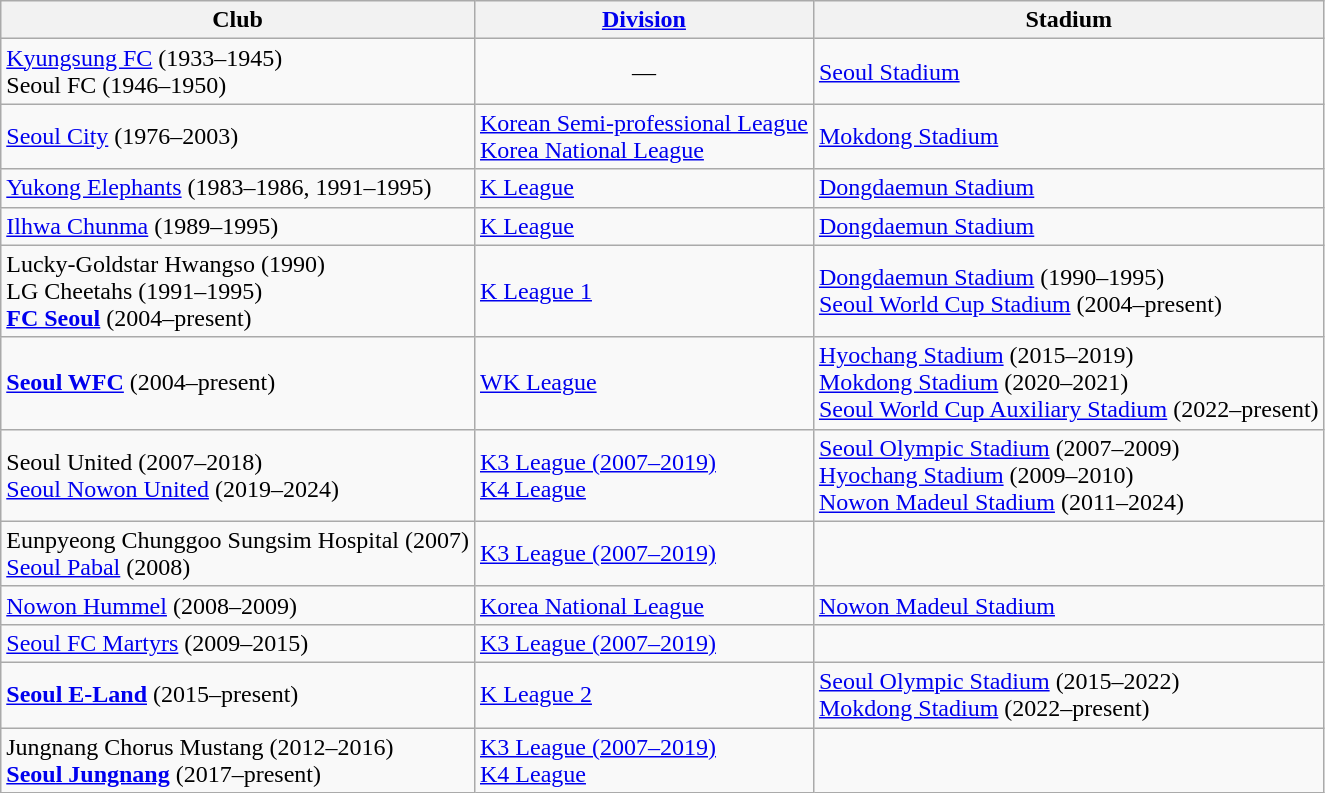<table class="wikitable">
<tr>
<th>Club</th>
<th><a href='#'>Division</a></th>
<th>Stadium</th>
</tr>
<tr>
<td><a href='#'>Kyungsung FC</a> (1933–1945) <br> Seoul FC (1946–1950)</td>
<td align="center">—</td>
<td><a href='#'>Seoul Stadium</a></td>
</tr>
<tr>
<td><a href='#'>Seoul City</a> (1976–2003)</td>
<td><a href='#'>Korean Semi-professional League</a> <br> <a href='#'>Korea National League</a></td>
<td><a href='#'>Mokdong Stadium</a></td>
</tr>
<tr>
<td><a href='#'>Yukong Elephants</a> (1983–1986, 1991–1995)</td>
<td><a href='#'>K League</a></td>
<td><a href='#'>Dongdaemun Stadium</a></td>
</tr>
<tr>
<td><a href='#'>Ilhwa Chunma</a> (1989–1995)</td>
<td><a href='#'>K League</a></td>
<td><a href='#'>Dongdaemun Stadium</a></td>
</tr>
<tr>
<td>Lucky-Goldstar Hwangso (1990) <br> LG Cheetahs (1991–1995) <br> <strong><a href='#'>FC Seoul</a></strong> (2004–present)</td>
<td><a href='#'>K League 1</a></td>
<td><a href='#'>Dongdaemun Stadium</a> (1990–1995) <br> <a href='#'>Seoul World Cup Stadium</a> (2004–present)</td>
</tr>
<tr>
<td><strong><a href='#'>Seoul WFC</a></strong> (2004–present)</td>
<td><a href='#'>WK League</a></td>
<td><a href='#'>Hyochang Stadium</a> (2015–2019) <br> <a href='#'>Mokdong Stadium</a> (2020–2021) <br> <a href='#'>Seoul World Cup Auxiliary Stadium</a> (2022–present)</td>
</tr>
<tr>
<td>Seoul United (2007–2018) <br> <a href='#'>Seoul Nowon United</a> (2019–2024)</td>
<td><a href='#'>K3 League (2007–2019)</a> <br> <a href='#'>K4 League</a></td>
<td><a href='#'>Seoul Olympic Stadium</a> (2007–2009) <br> <a href='#'>Hyochang Stadium</a> (2009–2010) <br> <a href='#'>Nowon Madeul Stadium</a> (2011–2024)</td>
</tr>
<tr>
<td>Eunpyeong Chunggoo Sungsim Hospital (2007) <br> <a href='#'>Seoul Pabal</a> (2008)</td>
<td><a href='#'>K3 League (2007–2019)</a></td>
<td></td>
</tr>
<tr>
<td><a href='#'>Nowon Hummel</a> (2008–2009)</td>
<td><a href='#'>Korea National League</a></td>
<td><a href='#'>Nowon Madeul Stadium</a></td>
</tr>
<tr>
<td><a href='#'>Seoul FC Martyrs</a> (2009–2015)</td>
<td><a href='#'>K3 League (2007–2019)</a></td>
<td></td>
</tr>
<tr>
<td><strong><a href='#'>Seoul E-Land</a></strong> (2015–present)</td>
<td><a href='#'>K League 2</a></td>
<td><a href='#'>Seoul Olympic Stadium</a> (2015–2022) <br> <a href='#'>Mokdong Stadium</a> (2022–present)</td>
</tr>
<tr>
<td>Jungnang Chorus Mustang (2012–2016) <br> <strong><a href='#'>Seoul Jungnang</a></strong> (2017–present)</td>
<td><a href='#'>K3 League (2007–2019)</a> <br> <a href='#'>K4 League</a></td>
<td></td>
</tr>
</table>
